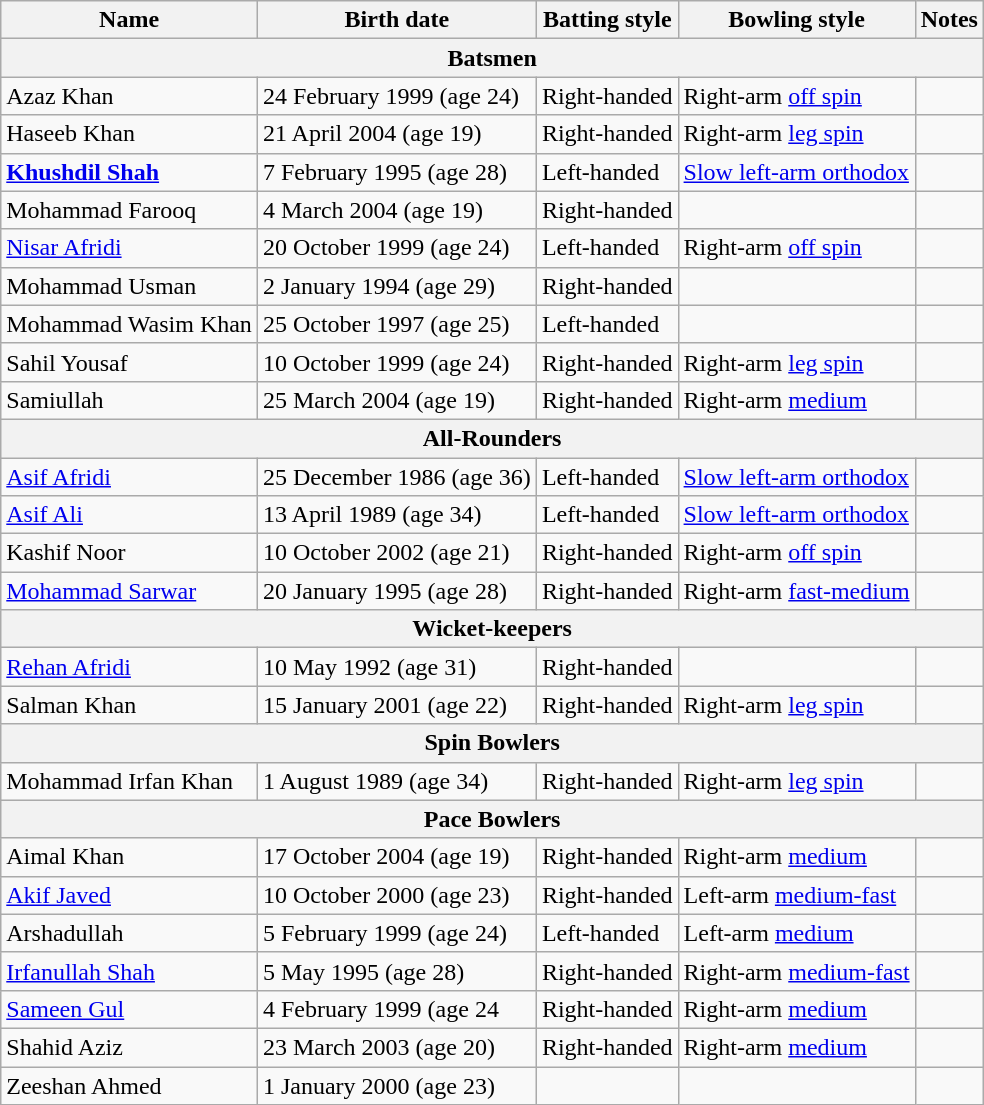<table class="wikitable">
<tr>
<th>Name</th>
<th>Birth date</th>
<th>Batting style</th>
<th>Bowling style</th>
<th>Notes</th>
</tr>
<tr>
<th colspan="5">Batsmen</th>
</tr>
<tr>
<td>Azaz Khan</td>
<td>24 February 1999 (age 24)</td>
<td>Right-handed</td>
<td>Right-arm <a href='#'>off spin</a></td>
<td></td>
</tr>
<tr>
<td>Haseeb Khan</td>
<td>21 April 2004 (age 19)</td>
<td>Right-handed</td>
<td>Right-arm <a href='#'>leg spin</a></td>
<td></td>
</tr>
<tr>
<td><strong><a href='#'>Khushdil Shah</a></strong></td>
<td>7 February 1995 (age 28)</td>
<td>Left-handed</td>
<td><a href='#'>Slow left-arm orthodox</a></td>
<td></td>
</tr>
<tr>
<td>Mohammad Farooq</td>
<td>4 March 2004 (age 19)</td>
<td>Right-handed</td>
<td></td>
<td></td>
</tr>
<tr>
<td><a href='#'>Nisar Afridi</a></td>
<td>20 October 1999 (age 24)</td>
<td>Left-handed</td>
<td>Right-arm <a href='#'>off spin</a></td>
<td></td>
</tr>
<tr>
<td>Mohammad Usman</td>
<td>2 January 1994 (age 29)</td>
<td>Right-handed</td>
<td></td>
<td></td>
</tr>
<tr>
<td>Mohammad Wasim Khan</td>
<td>25 October 1997 (age 25)</td>
<td>Left-handed</td>
<td></td>
<td></td>
</tr>
<tr>
<td>Sahil Yousaf</td>
<td>10 October 1999 (age 24)</td>
<td>Right-handed</td>
<td>Right-arm <a href='#'>leg spin</a></td>
<td></td>
</tr>
<tr>
<td>Samiullah</td>
<td>25 March 2004 (age 19)</td>
<td>Right-handed</td>
<td>Right-arm <a href='#'>medium</a></td>
<td></td>
</tr>
<tr>
<th colspan="5">All-Rounders</th>
</tr>
<tr>
<td><a href='#'>Asif Afridi</a></td>
<td>25 December 1986 (age 36)</td>
<td>Left-handed</td>
<td><a href='#'>Slow left-arm orthodox</a></td>
<td></td>
</tr>
<tr>
<td><a href='#'>Asif Ali</a></td>
<td>13 April 1989 (age 34)</td>
<td>Left-handed</td>
<td><a href='#'>Slow left-arm orthodox</a></td>
<td></td>
</tr>
<tr>
<td>Kashif Noor</td>
<td>10 October 2002 (age 21)</td>
<td>Right-handed</td>
<td>Right-arm <a href='#'>off spin</a></td>
<td></td>
</tr>
<tr>
<td><a href='#'>Mohammad Sarwar</a></td>
<td>20 January 1995 (age 28)</td>
<td>Right-handed</td>
<td>Right-arm <a href='#'>fast-medium</a></td>
<td></td>
</tr>
<tr>
<th colspan="5">Wicket-keepers</th>
</tr>
<tr>
<td><a href='#'>Rehan Afridi</a></td>
<td>10 May 1992 (age 31)</td>
<td>Right-handed</td>
<td></td>
<td></td>
</tr>
<tr>
<td>Salman Khan</td>
<td>15 January 2001 (age 22)</td>
<td>Right-handed</td>
<td>Right-arm <a href='#'>leg spin</a></td>
<td></td>
</tr>
<tr>
<th colspan="5">Spin Bowlers</th>
</tr>
<tr>
<td>Mohammad Irfan Khan</td>
<td>1 August 1989 (age 34)</td>
<td>Right-handed</td>
<td>Right-arm <a href='#'>leg spin</a></td>
<td></td>
</tr>
<tr>
<th colspan="5">Pace Bowlers</th>
</tr>
<tr>
<td>Aimal Khan</td>
<td>17 October 2004 (age 19)</td>
<td>Right-handed</td>
<td>Right-arm <a href='#'>medium</a></td>
<td></td>
</tr>
<tr>
<td><a href='#'>Akif Javed</a></td>
<td>10 October 2000 (age 23)</td>
<td>Right-handed</td>
<td>Left-arm <a href='#'>medium-fast</a></td>
<td></td>
</tr>
<tr>
<td>Arshadullah</td>
<td>5 February 1999 (age 24)</td>
<td>Left-handed</td>
<td>Left-arm <a href='#'>medium</a></td>
<td></td>
</tr>
<tr>
<td><a href='#'>Irfanullah Shah</a></td>
<td>5 May 1995 (age 28)</td>
<td>Right-handed</td>
<td>Right-arm <a href='#'>medium-fast</a></td>
<td></td>
</tr>
<tr>
<td><a href='#'>Sameen Gul</a></td>
<td>4 February 1999 (age 24</td>
<td>Right-handed</td>
<td>Right-arm <a href='#'>medium</a></td>
<td></td>
</tr>
<tr>
<td>Shahid Aziz</td>
<td>23 March 2003 (age 20)</td>
<td>Right-handed</td>
<td>Right-arm <a href='#'>medium</a></td>
<td></td>
</tr>
<tr>
<td>Zeeshan Ahmed</td>
<td>1 January 2000 (age 23)</td>
<td></td>
<td></td>
<td></td>
</tr>
</table>
